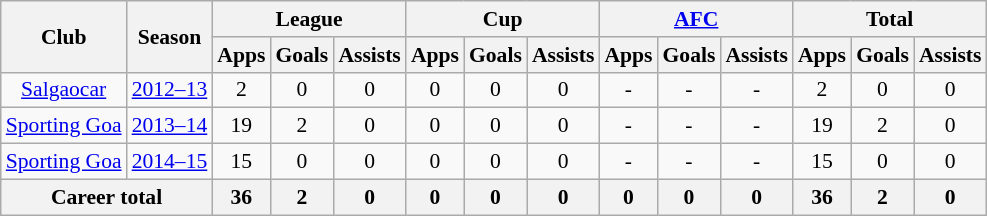<table class="wikitable" style="font-size:90%; text-align:center;">
<tr>
<th rowspan="2">Club</th>
<th rowspan="2">Season</th>
<th colspan="3">League</th>
<th colspan="3">Cup</th>
<th colspan="3"><a href='#'>AFC</a></th>
<th colspan="3">Total</th>
</tr>
<tr>
<th>Apps</th>
<th>Goals</th>
<th>Assists</th>
<th>Apps</th>
<th>Goals</th>
<th>Assists</th>
<th>Apps</th>
<th>Goals</th>
<th>Assists</th>
<th>Apps</th>
<th>Goals</th>
<th>Assists</th>
</tr>
<tr>
<td rowspan="1"><a href='#'>Salgaocar</a></td>
<td><a href='#'>2012–13</a></td>
<td>2</td>
<td>0</td>
<td>0</td>
<td>0</td>
<td>0</td>
<td>0</td>
<td>-</td>
<td>-</td>
<td>-</td>
<td>2</td>
<td>0</td>
<td>0</td>
</tr>
<tr>
<td><a href='#'>Sporting Goa</a></td>
<td><a href='#'>2013–14</a></td>
<td>19</td>
<td>2</td>
<td>0</td>
<td>0</td>
<td>0</td>
<td>0</td>
<td>-</td>
<td>-</td>
<td>-</td>
<td>19</td>
<td>2</td>
<td>0</td>
</tr>
<tr>
<td><a href='#'>Sporting Goa</a></td>
<td><a href='#'>2014–15</a></td>
<td>15</td>
<td>0</td>
<td>0</td>
<td>0</td>
<td>0</td>
<td>0</td>
<td>-</td>
<td>-</td>
<td>-</td>
<td>15</td>
<td>0</td>
<td>0</td>
</tr>
<tr>
<th colspan="2">Career total</th>
<th>36</th>
<th>2</th>
<th>0</th>
<th>0</th>
<th>0</th>
<th>0</th>
<th>0</th>
<th>0</th>
<th>0</th>
<th>36</th>
<th>2</th>
<th>0</th>
</tr>
</table>
